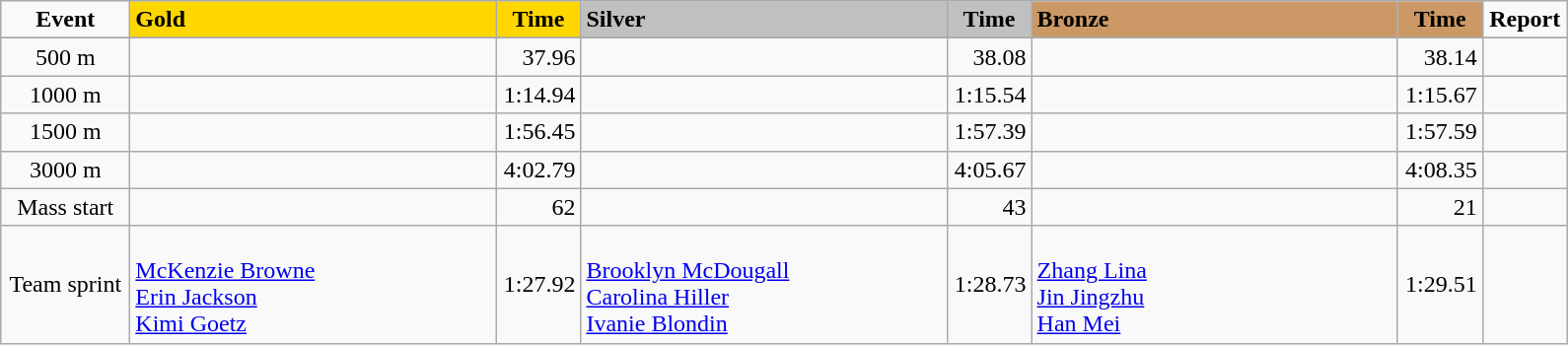<table class="wikitable">
<tr>
<td width="80" align="center"><strong>Event</strong></td>
<td width="240" bgcolor="gold"><strong>Gold</strong></td>
<td width="50" bgcolor="gold" align="center"><strong>Time</strong></td>
<td width="240" bgcolor="silver"><strong>Silver</strong></td>
<td width="50" bgcolor="silver" align="center"><strong>Time</strong></td>
<td width="240" bgcolor="#CC9966"><strong>Bronze</strong></td>
<td width="50" bgcolor="#CC9966" align="center"><strong>Time</strong></td>
<td width="50" align="center"><strong>Report</strong></td>
</tr>
<tr bgcolor="#cccccc">
</tr>
<tr>
<td align="center">500 m</td>
<td></td>
<td align="right">37.96</td>
<td></td>
<td align="right">38.08</td>
<td></td>
<td align="right">38.14</td>
<td align="center"></td>
</tr>
<tr>
<td align="center">1000 m</td>
<td></td>
<td align="right">1:14.94</td>
<td></td>
<td align="right">1:15.54</td>
<td></td>
<td align="right">1:15.67</td>
<td align="center"></td>
</tr>
<tr>
<td align="center">1500 m</td>
<td></td>
<td align="right">1:56.45</td>
<td></td>
<td align="right">1:57.39</td>
<td></td>
<td align="right">1:57.59</td>
<td align="center"></td>
</tr>
<tr>
<td align="center">3000 m</td>
<td></td>
<td align="right">4:02.79<br><strong></strong></td>
<td></td>
<td align="right">4:05.67</td>
<td></td>
<td align="right">4:08.35</td>
<td align="center"></td>
</tr>
<tr>
<td align="center">Mass start</td>
<td></td>
<td align="right">62</td>
<td></td>
<td align="right">43</td>
<td></td>
<td align="right">21</td>
<td align="center"></td>
</tr>
<tr>
<td align="center">Team sprint</td>
<td><br><a href='#'>McKenzie Browne</a><br><a href='#'>Erin Jackson</a><br><a href='#'>Kimi Goetz</a></td>
<td align="right">1:27.92</td>
<td><br><a href='#'>Brooklyn McDougall</a><br><a href='#'>Carolina Hiller</a><br><a href='#'>Ivanie Blondin</a></td>
<td align="right">1:28.73</td>
<td><br><a href='#'>Zhang Lina</a><br><a href='#'>Jin Jingzhu</a><br><a href='#'>Han Mei</a></td>
<td align="right">1:29.51</td>
<td align="center"></td>
</tr>
</table>
